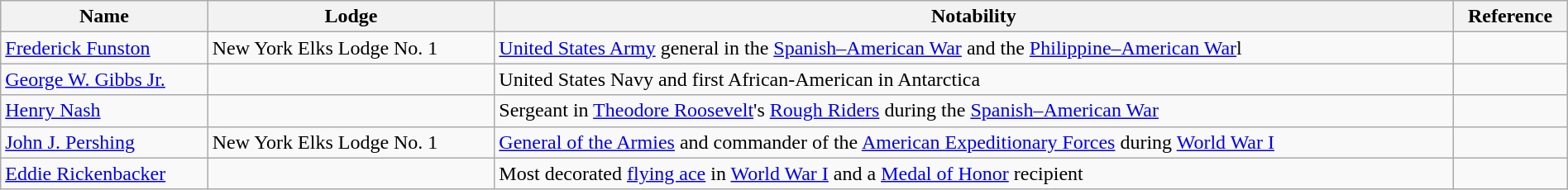<table class="wikitable sortable" style="width:100%;">
<tr>
<th>Name</th>
<th>Lodge</th>
<th>Notability</th>
<th>Reference</th>
</tr>
<tr>
<td><a href='#'>Frederick Funston</a></td>
<td>New York Elks Lodge No. 1</td>
<td><a href='#'>United States Army</a> general in the <a href='#'>Spanish–American War</a> and the <a href='#'>Philippine–American War</a>l</td>
<td></td>
</tr>
<tr>
<td><a href='#'>George W. Gibbs Jr.</a></td>
<td></td>
<td>United States Navy and first African-American in Antarctica</td>
<td></td>
</tr>
<tr>
<td><a href='#'>Henry Nash</a></td>
<td></td>
<td>Sergeant in <a href='#'>Theodore Roosevelt</a>'s <a href='#'>Rough Riders</a> during the <a href='#'>Spanish–American War</a></td>
<td></td>
</tr>
<tr>
<td><a href='#'>John J. Pershing</a></td>
<td>New York Elks Lodge No. 1</td>
<td><a href='#'>General of the Armies</a> and commander of the <a href='#'>American Expeditionary Forces</a> during <a href='#'>World War I</a></td>
<td></td>
</tr>
<tr>
<td><a href='#'>Eddie Rickenbacker</a></td>
<td></td>
<td>Most decorated <a href='#'>flying ace</a> in <a href='#'>World War I</a> and  a <a href='#'>Medal of Honor</a> recipient</td>
<td></td>
</tr>
</table>
